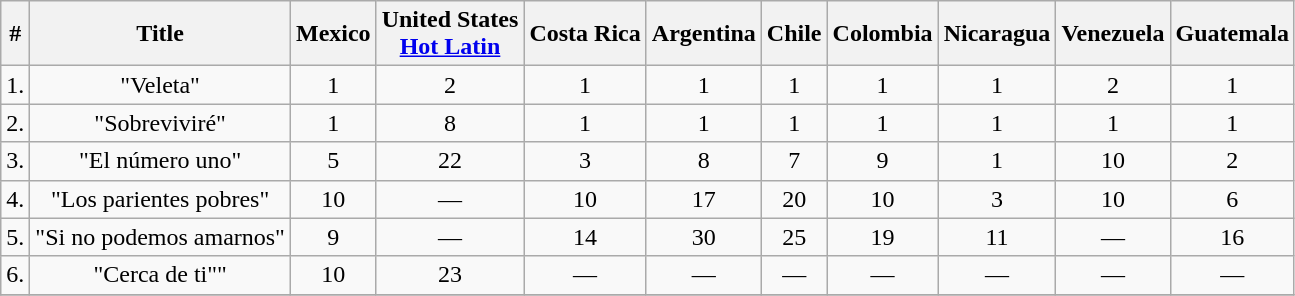<table class="wikitable">
<tr>
<th>#</th>
<th>Title</th>
<th>Mexico</th>
<th>United States<br><a href='#'>Hot Latin</a></th>
<th>Costa Rica</th>
<th>Argentina</th>
<th>Chile</th>
<th>Colombia</th>
<th>Nicaragua</th>
<th>Venezuela</th>
<th>Guatemala</th>
</tr>
<tr>
<td>1.</td>
<td align="center">"Veleta"</td>
<td align="center">1</td>
<td align="center">2</td>
<td align="center">1</td>
<td align="center">1</td>
<td align="center">1</td>
<td align="center">1</td>
<td align="center">1</td>
<td align="center">2</td>
<td align="center">1</td>
</tr>
<tr>
<td>2.</td>
<td align="center">"Sobreviviré"</td>
<td align="center">1</td>
<td align="center">8</td>
<td align="center">1</td>
<td align="center">1</td>
<td align="center">1</td>
<td align="center">1</td>
<td align="center">1</td>
<td align="center">1</td>
<td align="center">1</td>
</tr>
<tr>
<td>3.</td>
<td align="center">"El número uno"</td>
<td align="center">5</td>
<td align="center">22</td>
<td align="center">3</td>
<td align="center">8</td>
<td align="center">7</td>
<td align="center">9</td>
<td align="center">1</td>
<td align="center">10</td>
<td align="center">2</td>
</tr>
<tr>
<td>4.</td>
<td align="center">"Los parientes pobres"</td>
<td align="center">10</td>
<td align="center">—</td>
<td align="center">10</td>
<td align="center">17</td>
<td align="center">20</td>
<td align="center">10</td>
<td align="center">3</td>
<td align="center">10</td>
<td align="center">6</td>
</tr>
<tr>
<td>5.</td>
<td align="center">"Si no podemos amarnos"</td>
<td align="center">9</td>
<td align="center">—</td>
<td align="center">14</td>
<td align="center">30</td>
<td align="center">25</td>
<td align="center">19</td>
<td align="center">11</td>
<td align="center">—</td>
<td align="center">16</td>
</tr>
<tr>
<td>6.</td>
<td align="center">"Cerca de ti""</td>
<td align="center">10</td>
<td align="center">23</td>
<td align="center">—</td>
<td align="center">—</td>
<td align="center">—</td>
<td align="center">—</td>
<td align="center">—</td>
<td align="center">—</td>
<td align="center">—</td>
</tr>
<tr>
</tr>
</table>
